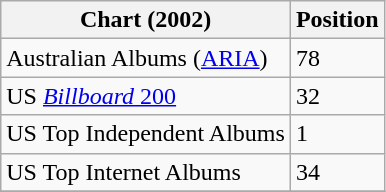<table class="wikitable sortable" border="1">
<tr>
<th align="left">Chart (2002)</th>
<th align="left">Position</th>
</tr>
<tr>
<td align="left">Australian Albums (<a href='#'>ARIA</a>)</td>
<td align="left">78</td>
</tr>
<tr>
<td align="left">US <a href='#'><em>Billboard</em> 200</a></td>
<td align="left">32</td>
</tr>
<tr>
<td align="left">US Top Independent Albums</td>
<td align="left">1</td>
</tr>
<tr>
<td align="left">US Top Internet Albums</td>
<td align="left">34</td>
</tr>
<tr>
</tr>
</table>
